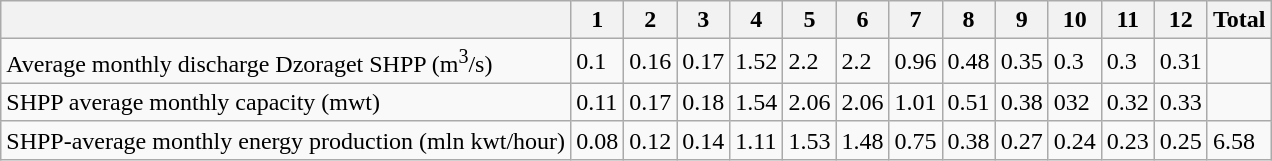<table class="wikitable">
<tr>
<th></th>
<th>1</th>
<th>2</th>
<th>3</th>
<th>4</th>
<th>5</th>
<th>6</th>
<th>7</th>
<th>8</th>
<th>9</th>
<th>10</th>
<th>11</th>
<th>12</th>
<th>Total</th>
</tr>
<tr>
<td>Average monthly discharge Dzoraget SHPP (m<sup>3</sup>/s)</td>
<td>0.1</td>
<td>0.16</td>
<td>0.17</td>
<td>1.52</td>
<td>2.2</td>
<td>2.2</td>
<td>0.96</td>
<td>0.48</td>
<td>0.35</td>
<td>0.3</td>
<td>0.3</td>
<td>0.31</td>
<td></td>
</tr>
<tr>
<td>SHPP average monthly capacity (mwt)</td>
<td>0.11</td>
<td>0.17</td>
<td>0.18</td>
<td>1.54</td>
<td>2.06</td>
<td>2.06</td>
<td>1.01</td>
<td>0.51</td>
<td>0.38</td>
<td>032</td>
<td>0.32</td>
<td>0.33</td>
<td></td>
</tr>
<tr>
<td>SHPP-average monthly energy production (mln kwt/hour)</td>
<td>0.08</td>
<td>0.12</td>
<td>0.14</td>
<td>1.11</td>
<td>1.53</td>
<td>1.48</td>
<td>0.75</td>
<td>0.38</td>
<td>0.27</td>
<td>0.24</td>
<td>0.23</td>
<td>0.25</td>
<td>6.58</td>
</tr>
</table>
